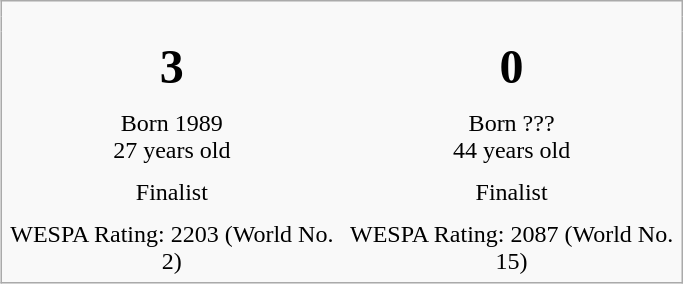<table class="infobox" cellpadding="5" cellspacing="0" style="width:36%; border-collapse:collapse; text-align:center;">
<tr>
<td width=33%></td>
<td width=33%></td>
</tr>
<tr>
<td></td>
<td></td>
</tr>
<tr style="font-size:200%;">
<td><strong>3</strong></td>
<td><strong>0</strong></td>
</tr>
<tr>
<td>Born 1989<br>27 years old</td>
<td>Born ???<br>44 years old</td>
</tr>
<tr>
<td>Finalist</td>
<td>Finalist</td>
</tr>
<tr>
<td>WESPA Rating: 2203 (World No. 2)</td>
<td>WESPA Rating: 2087 (World No. 15)</td>
</tr>
<tr>
</tr>
</table>
